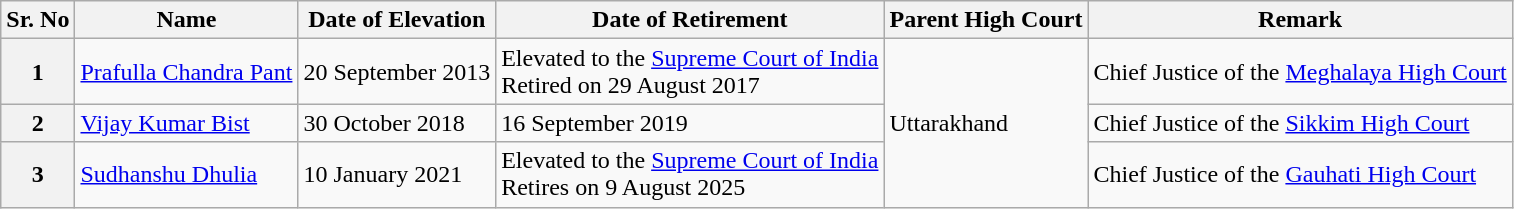<table class="wikitable sortable">
<tr>
<th>Sr. No</th>
<th>Name</th>
<th>Date of Elevation</th>
<th>Date of Retirement</th>
<th>Parent High Court</th>
<th>Remark</th>
</tr>
<tr>
<th>1</th>
<td><a href='#'>Prafulla Chandra Pant</a></td>
<td>20 September 2013</td>
<td>Elevated to the <a href='#'>Supreme Court of India</a><br>Retired on 29 August 2017</td>
<td rowspan="3">Uttarakhand</td>
<td>Chief Justice of the <a href='#'>Meghalaya High Court</a></td>
</tr>
<tr>
<th>2</th>
<td><a href='#'>Vijay Kumar Bist</a></td>
<td>30 October 2018</td>
<td>16 September 2019</td>
<td>Chief Justice of the <a href='#'>Sikkim High Court</a></td>
</tr>
<tr>
<th>3</th>
<td><a href='#'>Sudhanshu Dhulia</a></td>
<td>10 January 2021</td>
<td>Elevated to the <a href='#'>Supreme Court of India</a><br>Retires on 9 August 2025</td>
<td>Chief Justice of the <a href='#'>Gauhati High Court</a></td>
</tr>
</table>
